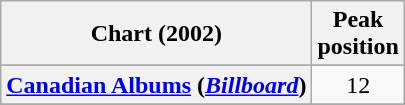<table class="wikitable sortable plainrowheaders" style="text-align:center">
<tr>
<th scope="col">Chart (2002)</th>
<th scope="col">Peak<br>position</th>
</tr>
<tr>
</tr>
<tr>
</tr>
<tr>
</tr>
<tr>
</tr>
<tr>
<th scope="row"><a href='#'>Canadian Albums</a> (<a href='#'><em>Billboard</em></a>)</th>
<td>12</td>
</tr>
<tr>
</tr>
<tr>
</tr>
<tr>
</tr>
<tr>
</tr>
<tr>
</tr>
<tr>
</tr>
<tr>
</tr>
</table>
